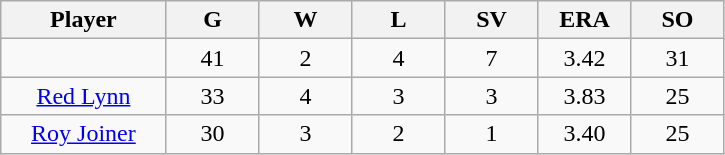<table class="wikitable sortable">
<tr>
<th bgcolor="#DDDDFF" width="16%">Player</th>
<th bgcolor="#DDDDFF" width="9%">G</th>
<th bgcolor="#DDDDFF" width="9%">W</th>
<th bgcolor="#DDDDFF" width="9%">L</th>
<th bgcolor="#DDDDFF" width="9%">SV</th>
<th bgcolor="#DDDDFF" width="9%">ERA</th>
<th bgcolor="#DDDDFF" width="9%">SO</th>
</tr>
<tr align="center">
<td></td>
<td>41</td>
<td>2</td>
<td>4</td>
<td>7</td>
<td>3.42</td>
<td>31</td>
</tr>
<tr align="center">
<td><a href='#'>Red Lynn</a></td>
<td>33</td>
<td>4</td>
<td>3</td>
<td>3</td>
<td>3.83</td>
<td>25</td>
</tr>
<tr align=center>
<td><a href='#'>Roy Joiner</a></td>
<td>30</td>
<td>3</td>
<td>2</td>
<td>1</td>
<td>3.40</td>
<td>25</td>
</tr>
</table>
